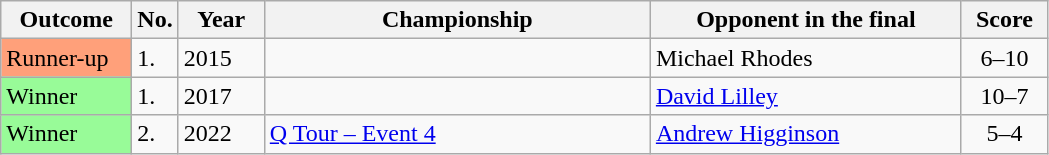<table class="wikitable">
<tr>
<th width="80">Outcome</th>
<th width="20">No.</th>
<th width="50">Year</th>
<th width="250">Championship</th>
<th width="200">Opponent in the final</th>
<th width="50">Score</th>
</tr>
<tr>
<td style="background:#ffa07a;">Runner-up</td>
<td>1.</td>
<td>2015</td>
<td></td>
<td> Michael Rhodes</td>
<td align="center">6–10</td>
</tr>
<tr>
<td style="background:#98FB98">Winner</td>
<td>1.</td>
<td>2017</td>
<td></td>
<td> <a href='#'>David Lilley</a></td>
<td align="center">10–7</td>
</tr>
<tr>
<td style="background:#98FB98">Winner</td>
<td>2.</td>
<td>2022</td>
<td><a href='#'>Q Tour – Event 4</a></td>
<td> <a href='#'>Andrew Higginson</a></td>
<td align="center">5–4</td>
</tr>
</table>
